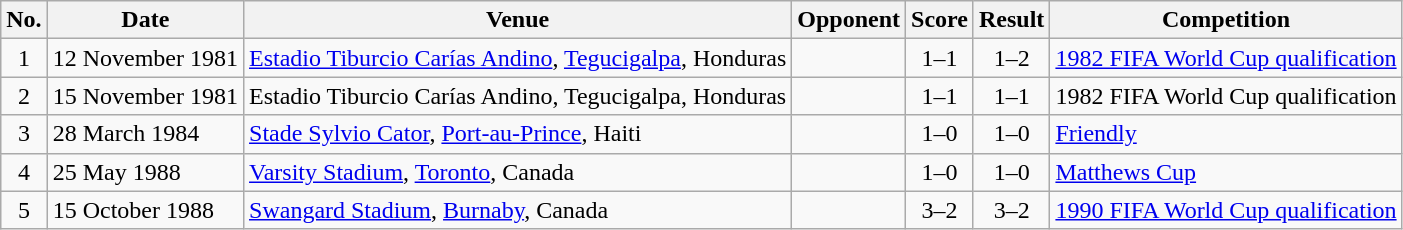<table class="wikitable sortable">
<tr>
<th scope="col">No.</th>
<th scope="col">Date</th>
<th scope="col">Venue</th>
<th scope="col">Opponent</th>
<th scope="col">Score</th>
<th scope="col">Result</th>
<th scope="col">Competition</th>
</tr>
<tr>
<td style="text-align:center">1</td>
<td>12 November 1981</td>
<td><a href='#'>Estadio Tiburcio Carías Andino</a>, <a href='#'>Tegucigalpa</a>, Honduras</td>
<td></td>
<td style="text-align:center">1–1</td>
<td style="text-align:center">1–2</td>
<td><a href='#'>1982 FIFA World Cup qualification</a></td>
</tr>
<tr>
<td style="text-align:center">2</td>
<td>15 November 1981</td>
<td>Estadio Tiburcio Carías Andino, Tegucigalpa, Honduras</td>
<td></td>
<td style="text-align:center">1–1</td>
<td style="text-align:center">1–1</td>
<td>1982 FIFA World Cup qualification</td>
</tr>
<tr>
<td style="text-align:center">3</td>
<td>28 March 1984</td>
<td><a href='#'>Stade Sylvio Cator</a>, <a href='#'>Port-au-Prince</a>, Haiti</td>
<td></td>
<td style="text-align:center">1–0</td>
<td style="text-align:center">1–0</td>
<td><a href='#'>Friendly</a></td>
</tr>
<tr>
<td style="text-align:center">4</td>
<td>25 May 1988</td>
<td><a href='#'>Varsity Stadium</a>, <a href='#'>Toronto</a>, Canada</td>
<td></td>
<td style="text-align:center">1–0</td>
<td style="text-align:center">1–0</td>
<td><a href='#'>Matthews Cup</a></td>
</tr>
<tr>
<td style="text-align:center">5</td>
<td>15 October 1988</td>
<td><a href='#'>Swangard Stadium</a>, <a href='#'>Burnaby</a>, Canada</td>
<td></td>
<td style="text-align:center">3–2</td>
<td style="text-align:center">3–2</td>
<td><a href='#'>1990 FIFA World Cup qualification</a></td>
</tr>
</table>
